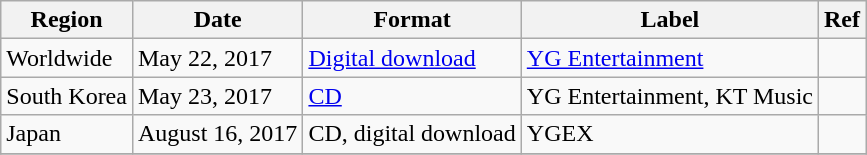<table class="wikitable">
<tr>
<th>Region</th>
<th>Date</th>
<th>Format</th>
<th>Label</th>
<th>Ref</th>
</tr>
<tr>
<td>Worldwide</td>
<td>May 22, 2017</td>
<td><a href='#'>Digital download</a></td>
<td><a href='#'>YG Entertainment</a></td>
<td></td>
</tr>
<tr>
<td>South Korea</td>
<td>May 23, 2017</td>
<td><a href='#'>CD</a></td>
<td>YG Entertainment, KT Music</td>
<td></td>
</tr>
<tr>
<td>Japan</td>
<td>August 16, 2017</td>
<td>CD, digital download</td>
<td>YGEX</td>
<td></td>
</tr>
<tr>
</tr>
</table>
